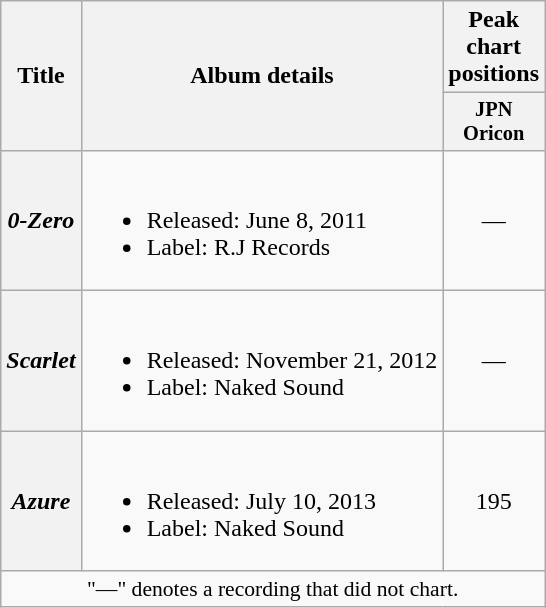<table class="wikitable plainrowheaders">
<tr>
<th scope="col" rowspan="2">Title</th>
<th scope="col" rowspan="2">Album details</th>
<th scope="col">Peak chart positions</th>
</tr>
<tr>
<th scope="col" style="width:4em;font-size:85%">JPN<br>Oricon<br></th>
</tr>
<tr>
<th scope="row"><em>0-Zero</em></th>
<td><br><ul><li>Released: June 8, 2011</li><li>Label: R.J Records</li></ul></td>
<td align="center">—</td>
</tr>
<tr>
<th scope="row"><em>Scarlet</em></th>
<td><br><ul><li>Released: November 21, 2012</li><li>Label: Naked Sound</li></ul></td>
<td align="center">—</td>
</tr>
<tr>
<th scope="row"><em>Azure</em></th>
<td><br><ul><li>Released: July 10, 2013</li><li>Label: Naked Sound</li></ul></td>
<td align="center">195</td>
</tr>
<tr>
<td align="center" colspan="3" style="font-size:90%">"—" denotes a recording that did not chart.</td>
</tr>
</table>
